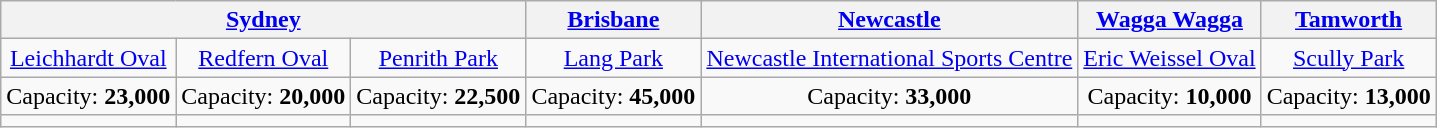<table class="wikitable" style="text-align:center">
<tr>
<th colspan=3><a href='#'>Sydney</a></th>
<th><a href='#'>Brisbane</a></th>
<th><a href='#'>Newcastle</a></th>
<th><a href='#'>Wagga Wagga</a></th>
<th><a href='#'>Tamworth</a></th>
</tr>
<tr>
<td><a href='#'>Leichhardt Oval</a></td>
<td><a href='#'>Redfern Oval</a></td>
<td><a href='#'>Penrith Park</a></td>
<td><a href='#'>Lang Park</a></td>
<td><a href='#'>Newcastle International Sports Centre</a></td>
<td><a href='#'>Eric Weissel Oval</a></td>
<td><a href='#'>Scully Park</a></td>
</tr>
<tr>
<td>Capacity: <strong>23,000</strong></td>
<td>Capacity: <strong>20,000</strong></td>
<td>Capacity: <strong>22,500</strong></td>
<td>Capacity: <strong>45,000</strong></td>
<td>Capacity: <strong>33,000</strong></td>
<td>Capacity: <strong>10,000</strong></td>
<td>Capacity: <strong>13,000</strong></td>
</tr>
<tr>
<td></td>
<td></td>
<td></td>
<td></td>
<td></td>
<td></td>
<td></td>
</tr>
</table>
